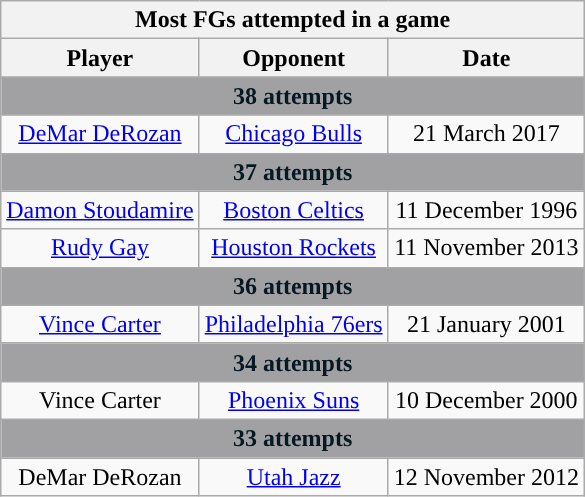<table class="wikitable" style="text-align:center">
<tr>
<th colspan="3">Most FGs attempted in a game</th>
</tr>
<tr>
<th>Player</th>
<th>Opponent</th>
<th>Date</th>
</tr>
<tr>
<th colspan="4" style="text-align:center; background:#A1A1A4; color:#061922;">38 attempts</th>
</tr>
<tr>
<td><a href='#'>DeMar DeRozan</a></td>
<td><a href='#'>Chicago Bulls</a></td>
<td>21 March 2017</td>
</tr>
<tr>
<th colspan="4" style="text-align:center; background:#A1A1A4; color:#061922;">37 attempts</th>
</tr>
<tr>
<td><a href='#'>Damon Stoudamire</a></td>
<td><a href='#'>Boston Celtics</a></td>
<td>11 December 1996</td>
</tr>
<tr>
<td><a href='#'>Rudy Gay</a></td>
<td><a href='#'>Houston Rockets</a></td>
<td>11 November 2013</td>
</tr>
<tr>
<th colspan="4" style="text-align:center; background:#A1A1A4; color:#061922;">36 attempts</th>
</tr>
<tr>
<td><a href='#'>Vince Carter</a></td>
<td><a href='#'>Philadelphia 76ers</a></td>
<td>21 January 2001</td>
</tr>
<tr>
<th colspan="4" style="text-align:center; background:#A1A1A4; color:#061922;">34 attempts</th>
</tr>
<tr>
<td>Vince Carter</td>
<td><a href='#'>Phoenix Suns</a></td>
<td>10 December 2000</td>
</tr>
<tr>
<th colspan="4" style="text-align:center; background:#A1A1A4; color:#061922;">33 attempts</th>
</tr>
<tr>
<td>DeMar DeRozan</td>
<td><a href='#'>Utah Jazz</a></td>
<td>12 November 2012</td>
</tr>
</table>
